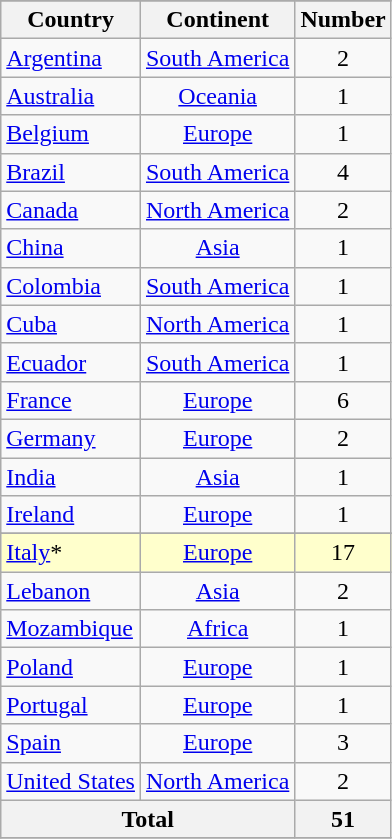<table class="wikitable sortable" style="text-align:center">
<tr>
</tr>
<tr>
<th scope="col">Country</th>
<th scope="col">Continent</th>
<th scope="col">Number</th>
</tr>
<tr>
<td scope="row" style="text-align:left"><a href='#'>Argentina</a></td>
<td data-sort-value="America, South"><a href='#'>South America</a></td>
<td>2</td>
</tr>
<tr>
<td scope="row" style="text-align:left"><a href='#'>Australia</a></td>
<td><a href='#'>Oceania</a></td>
<td>1</td>
</tr>
<tr>
<td scope="row" style="text-align:left"><a href='#'>Belgium</a></td>
<td><a href='#'>Europe</a></td>
<td>1</td>
</tr>
<tr>
<td scope="row" style="text-align:left"><a href='#'>Brazil</a></td>
<td data-sort-value="America, South"><a href='#'>South America</a></td>
<td>4</td>
</tr>
<tr>
<td scope="row" style="text-align:left"><a href='#'>Canada</a></td>
<td data-sort-value="America, North"><a href='#'>North America</a></td>
<td>2</td>
</tr>
<tr>
<td scope="row" style="text-align:left"><a href='#'>China</a></td>
<td><a href='#'>Asia</a></td>
<td>1</td>
</tr>
<tr>
<td scope="row" style="text-align:left"><a href='#'>Colombia</a></td>
<td data-sort-value="America, South"><a href='#'>South America</a></td>
<td>1</td>
</tr>
<tr>
<td scope="row" style="text-align:left"><a href='#'>Cuba</a></td>
<td data-sort-value="America, North"><a href='#'>North America</a></td>
<td>1</td>
</tr>
<tr>
<td scope="row" style="text-align:left"><a href='#'>Ecuador</a></td>
<td data-sort-value="America, South"><a href='#'>South America</a></td>
<td>1</td>
</tr>
<tr>
<td scope="row" style="text-align:left"><a href='#'>France</a></td>
<td><a href='#'>Europe</a></td>
<td>6</td>
</tr>
<tr>
<td scope="row" style="text-align:left"><a href='#'>Germany</a></td>
<td><a href='#'>Europe</a></td>
<td>2</td>
</tr>
<tr>
<td scope="row" style="text-align:left"><a href='#'>India</a></td>
<td><a href='#'>Asia</a></td>
<td>1</td>
</tr>
<tr>
<td scope="row" style="text-align:left"><a href='#'>Ireland</a></td>
<td><a href='#'>Europe</a></td>
<td>1</td>
</tr>
<tr>
</tr>
<tr style="background:#ffc">
<td scope="row" style="text-align:left"><a href='#'>Italy</a>*</td>
<td><a href='#'>Europe</a></td>
<td>17</td>
</tr>
<tr>
<td scope="row" style="text-align:left"><a href='#'>Lebanon</a></td>
<td><a href='#'>Asia</a></td>
<td>2</td>
</tr>
<tr>
<td scope="row" style="text-align:left"><a href='#'>Mozambique</a></td>
<td><a href='#'>Africa</a></td>
<td>1</td>
</tr>
<tr>
<td scope="row" style="text-align:left"><a href='#'>Poland</a></td>
<td><a href='#'>Europe</a></td>
<td>1</td>
</tr>
<tr>
<td scope="row" style="text-align:left"><a href='#'>Portugal</a></td>
<td><a href='#'>Europe</a></td>
<td>1</td>
</tr>
<tr>
<td scope="row" style="text-align:left"><a href='#'>Spain</a></td>
<td><a href='#'>Europe</a></td>
<td>3</td>
</tr>
<tr>
<td scope="row" style="text-align:left"><a href='#'>United States</a></td>
<td data-sort-value="America, North"><a href='#'>North America</a></td>
<td>2</td>
</tr>
<tr>
<th scope="row" colspan="2">Total</th>
<th>51</th>
</tr>
<tr>
</tr>
</table>
